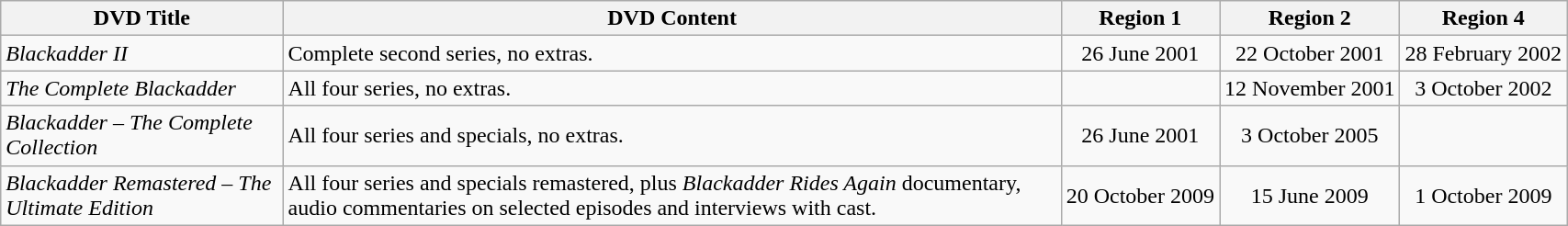<table class="wikitable" width="90%">
<tr>
<th>DVD Title</th>
<th>DVD Content</th>
<th>Region 1</th>
<th>Region 2</th>
<th>Region 4</th>
</tr>
<tr>
<td><em>Blackadder II</em></td>
<td>Complete second series, no extras.</td>
<td align="center">26 June 2001</td>
<td align="center" nowrap>22 October 2001</td>
<td align="center" nowrap>28 February 2002</td>
</tr>
<tr>
<td><em>The Complete Blackadder</em></td>
<td>All four series, no extras.</td>
<td></td>
<td align="center" nowrap>12 November 2001</td>
<td align="center" nowrap>3 October 2002</td>
</tr>
<tr>
<td><em>Blackadder – The Complete Collection</em></td>
<td>All four series and specials, no extras.</td>
<td align="center" nowrap>26 June 2001</td>
<td align="center" nowrap>3 October 2005</td>
<td></td>
</tr>
<tr>
<td><em>Blackadder Remastered – The Ultimate Edition</em></td>
<td>All four series and specials remastered, plus <em>Blackadder Rides Again</em> documentary, audio commentaries on selected episodes and interviews with cast.</td>
<td align="center" nowrap>20 October 2009</td>
<td align="center" nowrap>15 June 2009</td>
<td align="center" nowrap>1 October 2009</td>
</tr>
</table>
